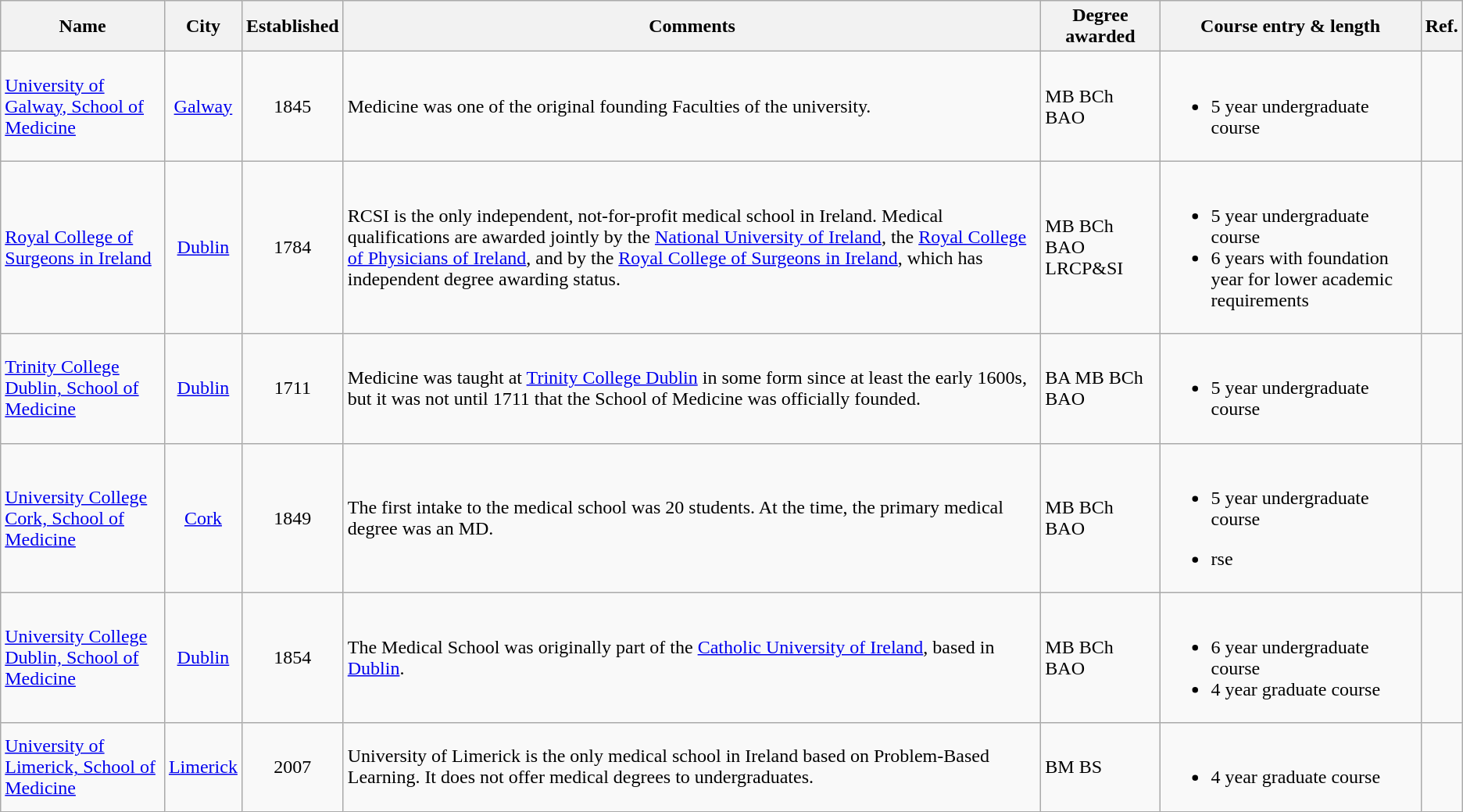<table class="wikitable sortable">
<tr>
<th>Name</th>
<th>City</th>
<th>Established</th>
<th class="unsortable">Comments</th>
<th class="unsortable">Degree awarded</th>
<th>Course entry & length</th>
<th class="unsortable">Ref.</th>
</tr>
<tr>
<td><a href='#'>University of Galway, School of Medicine</a></td>
<td style="text-align:center;"><a href='#'>Galway</a></td>
<td style="text-align:center;">1845</td>
<td>Medicine was one of the original founding Faculties of the university.</td>
<td>MB BCh BAO</td>
<td><br><ul><li>5 year undergraduate course</li></ul></td>
<td style="text-align:center;"></td>
</tr>
<tr>
<td><a href='#'>Royal College of Surgeons in Ireland</a></td>
<td style="text-align:center;"><a href='#'>Dublin</a></td>
<td style="text-align:center;">1784</td>
<td>RCSI is the only independent, not-for-profit medical school in Ireland. Medical qualifications are awarded jointly by the <a href='#'>National University of Ireland</a>, the <a href='#'>Royal College of Physicians of Ireland</a>, and by the <a href='#'>Royal College of Surgeons in Ireland</a>, which has independent degree awarding status.</td>
<td>MB BCh BAO LRCP&SI</td>
<td><br><ul><li>5 year undergraduate course</li><li>6 years with foundation year for lower academic requirements</li></ul></td>
<td style="text-align:center;"></td>
</tr>
<tr>
<td><a href='#'>Trinity College Dublin, School of Medicine</a></td>
<td style="text-align:center;"><a href='#'>Dublin</a></td>
<td style="text-align:center;">1711</td>
<td>Medicine was taught at <a href='#'>Trinity College Dublin</a> in some form since at least the early 1600s, but it was not until 1711 that the School of Medicine was officially founded.</td>
<td>BA MB BCh BAO</td>
<td><br><ul><li>5 year undergraduate course</li></ul></td>
<td style="text-align:center;"></td>
</tr>
<tr>
<td><a href='#'>University College Cork, School of Medicine</a></td>
<td style="text-align:center;"><a href='#'>Cork</a></td>
<td style="text-align:center;">1849</td>
<td>The first intake to the medical school was 20 students. At the time, the primary medical degree was an MD.</td>
<td>MB BCh BAO</td>
<td><br><ul><li>5 year undergraduate course</li></ul><ul><li>rse</li></ul></td>
<td style="text-align:center;"></td>
</tr>
<tr>
<td><a href='#'>University College Dublin, School of Medicine</a></td>
<td style="text-align:center;"><a href='#'>Dublin</a></td>
<td style="text-align:center;">1854</td>
<td>The Medical School was originally part of the <a href='#'>Catholic University of Ireland</a>, based in <a href='#'>Dublin</a>.</td>
<td>MB BCh BAO</td>
<td><br><ul><li>6 year undergraduate course</li><li>4 year graduate course</li></ul></td>
<td style="text-align:center;"><br></td>
</tr>
<tr>
<td><a href='#'>University of Limerick, School of Medicine</a></td>
<td style="text-align:center;"><a href='#'>Limerick</a></td>
<td style="text-align:center;">2007</td>
<td>University of Limerick is the only medical school in Ireland based on Problem-Based Learning. It does not offer medical degrees to undergraduates.</td>
<td>BM BS</td>
<td><br><ul><li>4 year graduate course</li></ul></td>
<td style="text-align:center;"></td>
</tr>
</table>
